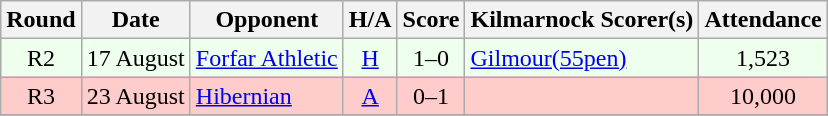<table class="wikitable" style="text-align:center">
<tr>
<th>Round</th>
<th>Date</th>
<th>Opponent</th>
<th>H/A</th>
<th>Score</th>
<th>Kilmarnock Scorer(s)</th>
<th>Attendance</th>
</tr>
<tr bgcolor=#EEFFEE>
<td>R2</td>
<td align=left>17 August</td>
<td align=left><a href='#'>Forfar Athletic</a></td>
<td><a href='#'>H</a></td>
<td>1–0</td>
<td align=left><a href='#'>Gilmour(55pen)</a></td>
<td>1,523</td>
</tr>
<tr bgcolor=#FFCCCC>
<td>R3</td>
<td align=left>23 August</td>
<td align=left><a href='#'>Hibernian</a></td>
<td><a href='#'>A</a></td>
<td>0–1</td>
<td align=left></td>
<td>10,000</td>
</tr>
<tr>
</tr>
</table>
